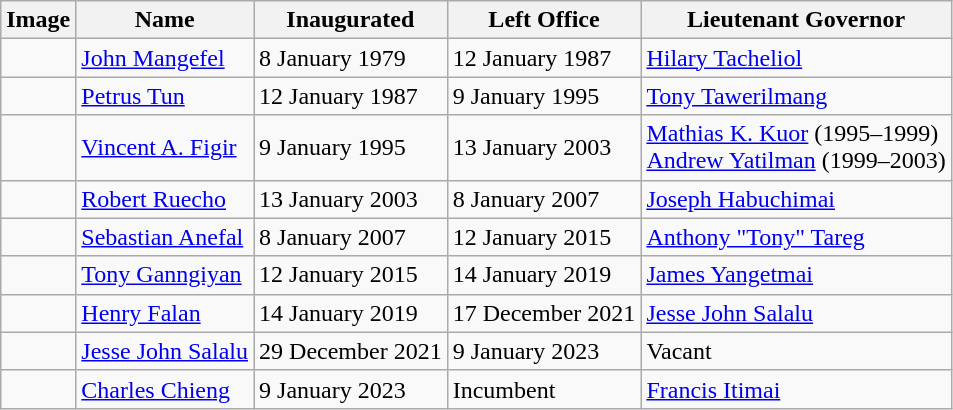<table class="wikitable">
<tr>
<th>Image</th>
<th>Name</th>
<th>Inaugurated</th>
<th>Left Office</th>
<th>Lieutenant Governor</th>
</tr>
<tr>
<td></td>
<td><a href='#'>John Mangefel</a></td>
<td>8 January 1979</td>
<td>12 January 1987</td>
<td><a href='#'>Hilary Tacheliol</a></td>
</tr>
<tr>
<td></td>
<td><a href='#'>Petrus Tun</a></td>
<td>12 January 1987</td>
<td>9 January 1995</td>
<td><a href='#'>Tony Tawerilmang</a></td>
</tr>
<tr>
<td></td>
<td><a href='#'>Vincent A. Figir</a></td>
<td>9 January 1995</td>
<td>13 January 2003</td>
<td><a href='#'>Mathias K. Kuor</a> (1995–1999)<br> <a href='#'>Andrew Yatilman</a> (1999–2003)</td>
</tr>
<tr>
<td></td>
<td><a href='#'>Robert Ruecho</a></td>
<td>13 January 2003</td>
<td>8 January 2007</td>
<td><a href='#'>Joseph Habuchimai</a></td>
</tr>
<tr>
<td></td>
<td><a href='#'>Sebastian Anefal</a></td>
<td>8 January 2007</td>
<td>12 January 2015</td>
<td><a href='#'>Anthony "Tony" Tareg</a></td>
</tr>
<tr>
<td></td>
<td><a href='#'>Tony Ganngiyan</a></td>
<td>12 January 2015</td>
<td>14 January 2019</td>
<td><a href='#'>James Yangetmai</a></td>
</tr>
<tr>
<td></td>
<td><a href='#'>Henry Falan</a></td>
<td>14 January 2019</td>
<td>17 December 2021</td>
<td><a href='#'>Jesse John Salalu</a></td>
</tr>
<tr>
<td></td>
<td><a href='#'>Jesse John Salalu</a></td>
<td>29 December 2021</td>
<td>9 January 2023</td>
<td>Vacant</td>
</tr>
<tr>
<td></td>
<td><a href='#'>Charles Chieng</a></td>
<td>9 January 2023</td>
<td>Incumbent</td>
<td><a href='#'>Francis Itimai</a></td>
</tr>
</table>
